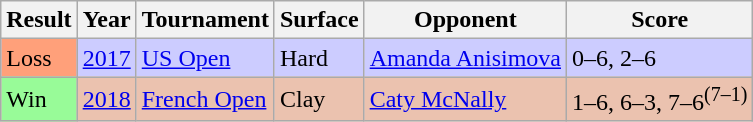<table class="sortable wikitable">
<tr>
<th>Result</th>
<th>Year</th>
<th>Tournament</th>
<th>Surface</th>
<th>Opponent</th>
<th class="unsortable">Score</th>
</tr>
<tr bgcolor=CCCCFF>
<td bgcolor=ffa07a>Loss</td>
<td><a href='#'>2017</a></td>
<td><a href='#'>US Open</a></td>
<td>Hard</td>
<td> <a href='#'>Amanda Anisimova</a></td>
<td>0–6, 2–6</td>
</tr>
<tr style="background:#ebc2af;">
<td bgcolor=98fb98>Win</td>
<td><a href='#'>2018</a></td>
<td><a href='#'>French Open</a></td>
<td>Clay</td>
<td> <a href='#'>Caty McNally</a></td>
<td>1–6, 6–3, 7–6<sup>(7–1)</sup></td>
</tr>
</table>
